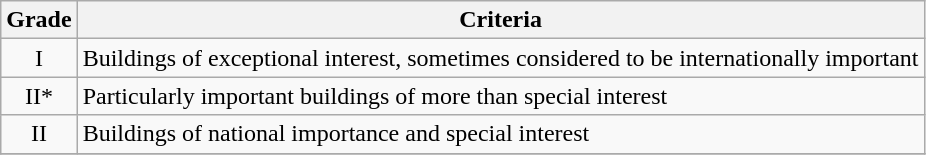<table class="wikitable" border="1">
<tr>
<th>Grade</th>
<th>Criteria</th>
</tr>
<tr>
<td align="center" >I</td>
<td>Buildings of exceptional interest, sometimes considered to be internationally important</td>
</tr>
<tr>
<td align="center" >II*</td>
<td>Particularly important buildings of more than special interest</td>
</tr>
<tr>
<td align="center" >II</td>
<td>Buildings of national importance and special interest</td>
</tr>
<tr>
</tr>
</table>
